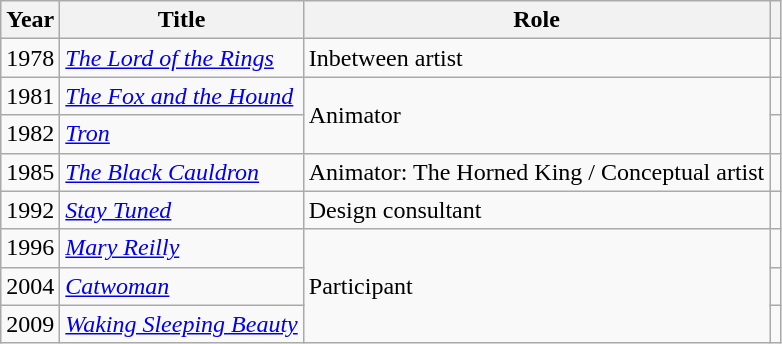<table class="wikitable plainrowheaders">
<tr>
<th>Year</th>
<th>Title</th>
<th>Role</th>
<th></th>
</tr>
<tr>
<td>1978</td>
<td scope="row"><em><a href='#'>The Lord of the Rings</a></em></td>
<td>Inbetween artist</td>
<td></td>
</tr>
<tr>
<td>1981</td>
<td scope="row"><em><a href='#'>The Fox and the Hound</a></em></td>
<td rowspan=2>Animator</td>
<td></td>
</tr>
<tr>
<td>1982</td>
<td scope="row"><em><a href='#'>Tron</a></em></td>
<td></td>
</tr>
<tr>
<td>1985</td>
<td scope="row"><em><a href='#'>The Black Cauldron</a></em></td>
<td>Animator: The Horned King / Conceptual artist</td>
<td></td>
</tr>
<tr>
<td>1992</td>
<td scope="row"><em><a href='#'>Stay Tuned</a></em></td>
<td>Design consultant</td>
<td></td>
</tr>
<tr>
<td>1996</td>
<td scope="row"><em><a href='#'>Mary Reilly</a></em></td>
<td rowspan=3>Participant</td>
<td></td>
</tr>
<tr>
<td>2004</td>
<td scope="row"><em><a href='#'>Catwoman</a></em></td>
<td></td>
</tr>
<tr>
<td>2009</td>
<td scope="row"><em><a href='#'>Waking Sleeping Beauty</a></em></td>
<td></td>
</tr>
</table>
